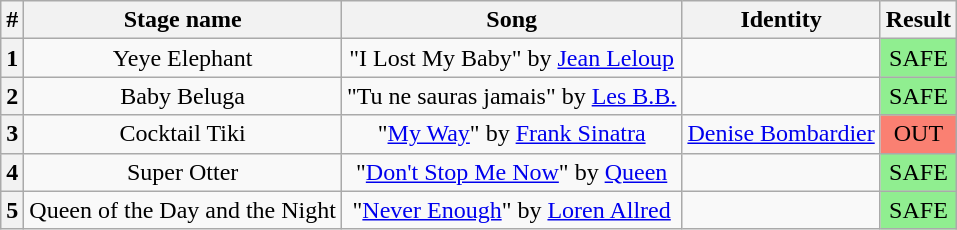<table class="wikitable plainrowheaders" style="text-align: center">
<tr>
<th>#</th>
<th>Stage name</th>
<th>Song</th>
<th>Identity</th>
<th>Result</th>
</tr>
<tr>
<th>1</th>
<td>Yeye Elephant</td>
<td>"I Lost My Baby" by <a href='#'>Jean Leloup</a></td>
<td></td>
<td bgcolor=lightgreen>SAFE</td>
</tr>
<tr>
<th>2</th>
<td>Baby Beluga</td>
<td>"Tu ne sauras jamais" by <a href='#'>Les B.B.</a></td>
<td></td>
<td bgcolor=lightgreen>SAFE</td>
</tr>
<tr>
<th>3</th>
<td>Cocktail Tiki</td>
<td>"<a href='#'>My Way</a>" by <a href='#'>Frank Sinatra</a></td>
<td><a href='#'>Denise Bombardier</a></td>
<td bgcolor=salmon>OUT</td>
</tr>
<tr>
<th>4</th>
<td>Super Otter</td>
<td>"<a href='#'>Don't Stop Me Now</a>" by <a href='#'>Queen</a></td>
<td></td>
<td bgcolor=lightgreen>SAFE</td>
</tr>
<tr>
<th>5</th>
<td>Queen of the Day and the Night</td>
<td>"<a href='#'>Never Enough</a>" by <a href='#'>Loren Allred</a></td>
<td></td>
<td bgcolor=lightgreen>SAFE</td>
</tr>
</table>
